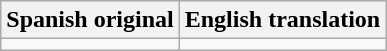<table class="wikitable">
<tr>
<th>Spanish original</th>
<th>English translation</th>
</tr>
<tr style="vertical-align:top; white-space:nowrap;">
<td></td>
<td></td>
</tr>
</table>
